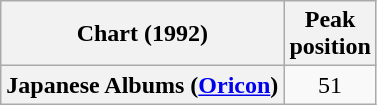<table class="wikitable plainrowheaders" style="text-align:center">
<tr>
<th scope="col">Chart (1992)</th>
<th scope="col">Peak<br> position</th>
</tr>
<tr>
<th scope="row">Japanese Albums (<a href='#'>Oricon</a>)</th>
<td>51</td>
</tr>
</table>
